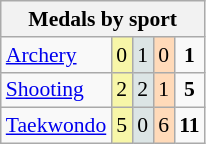<table class="wikitable" style="font-size:90%; text-align:center;">
<tr>
<th colspan="5">Medals by sport</th>
</tr>
<tr>
<td align="left"><a href='#'>Archery</a></td>
<td style="background:#F7F6A8;">0</td>
<td style="background:#DCE5E5;">1</td>
<td style="background:#FFDAB9;">0</td>
<td><strong>1</strong></td>
</tr>
<tr>
<td align="left"><a href='#'>Shooting</a></td>
<td style="background:#F7F6A8;">2</td>
<td style="background:#DCE5E5;">2</td>
<td style="background:#FFDAB9;">1</td>
<td><strong>5</strong></td>
</tr>
<tr>
<td align="left"><a href='#'>Taekwondo</a></td>
<td style="background:#F7F6A8;">5</td>
<td style="background:#DCE5E5;">0</td>
<td style="background:#FFDAB9;">6</td>
<td><strong>11</strong></td>
</tr>
</table>
